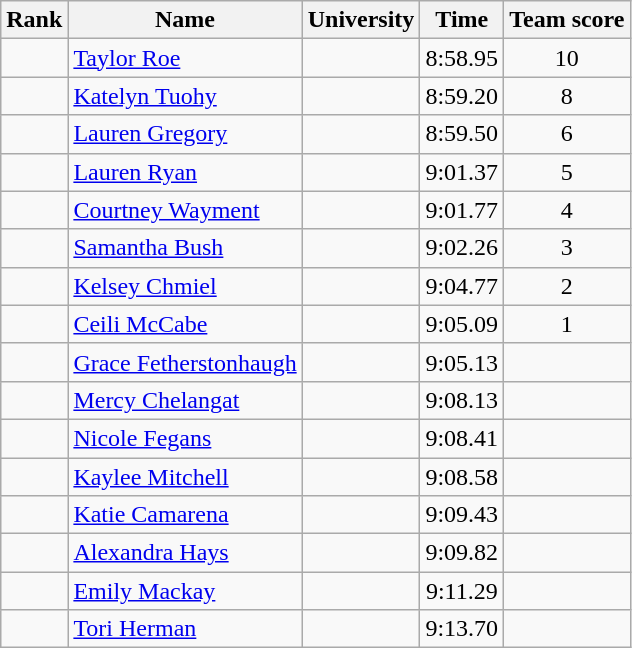<table class="wikitable sortable" style="text-align:center">
<tr>
<th>Rank</th>
<th>Name</th>
<th>University</th>
<th>Time</th>
<th>Team score</th>
</tr>
<tr>
<td></td>
<td align=left> <a href='#'>Taylor Roe</a></td>
<td></td>
<td>8:58.95</td>
<td>10</td>
</tr>
<tr>
<td></td>
<td align=left> <a href='#'>Katelyn Tuohy</a></td>
<td></td>
<td>8:59.20</td>
<td>8</td>
</tr>
<tr>
<td></td>
<td align=left> <a href='#'>Lauren Gregory</a></td>
<td></td>
<td>8:59.50</td>
<td>6</td>
</tr>
<tr>
<td></td>
<td align=left> <a href='#'>Lauren Ryan</a></td>
<td></td>
<td>9:01.37</td>
<td>5</td>
</tr>
<tr>
<td></td>
<td align=left> <a href='#'>Courtney Wayment</a></td>
<td></td>
<td>9:01.77</td>
<td>4</td>
</tr>
<tr>
<td></td>
<td align=left> <a href='#'>Samantha Bush</a></td>
<td></td>
<td>9:02.26</td>
<td>3</td>
</tr>
<tr>
<td></td>
<td align=left> <a href='#'>Kelsey Chmiel</a></td>
<td></td>
<td>9:04.77</td>
<td>2</td>
</tr>
<tr>
<td></td>
<td align=left> <a href='#'>Ceili McCabe</a></td>
<td></td>
<td>9:05.09</td>
<td>1</td>
</tr>
<tr>
<td></td>
<td align=left> <a href='#'>Grace Fetherstonhaugh</a></td>
<td></td>
<td>9:05.13</td>
<td></td>
</tr>
<tr>
<td></td>
<td align=left> <a href='#'>Mercy Chelangat</a></td>
<td></td>
<td>9:08.13</td>
<td></td>
</tr>
<tr>
<td></td>
<td align=left> <a href='#'>Nicole Fegans</a></td>
<td></td>
<td>9:08.41</td>
<td></td>
</tr>
<tr>
<td></td>
<td align=left> <a href='#'>Kaylee Mitchell</a></td>
<td></td>
<td>9:08.58</td>
<td></td>
</tr>
<tr>
<td></td>
<td align=left> <a href='#'>Katie Camarena</a></td>
<td></td>
<td>9:09.43</td>
<td></td>
</tr>
<tr>
<td></td>
<td align=left> <a href='#'>Alexandra Hays</a></td>
<td></td>
<td>9:09.82</td>
<td></td>
</tr>
<tr>
<td></td>
<td align=left> <a href='#'>Emily Mackay</a></td>
<td></td>
<td>9:11.29</td>
<td></td>
</tr>
<tr>
<td></td>
<td align=left> <a href='#'>Tori Herman</a></td>
<td></td>
<td>9:13.70</td>
<td></td>
</tr>
</table>
